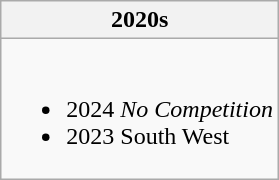<table class="wikitable">
<tr>
<th>2020s</th>
</tr>
<tr>
<td><br><ul><li>2024	<em>No Competition</em></li><li>2023	South West</li></ul></td>
</tr>
</table>
